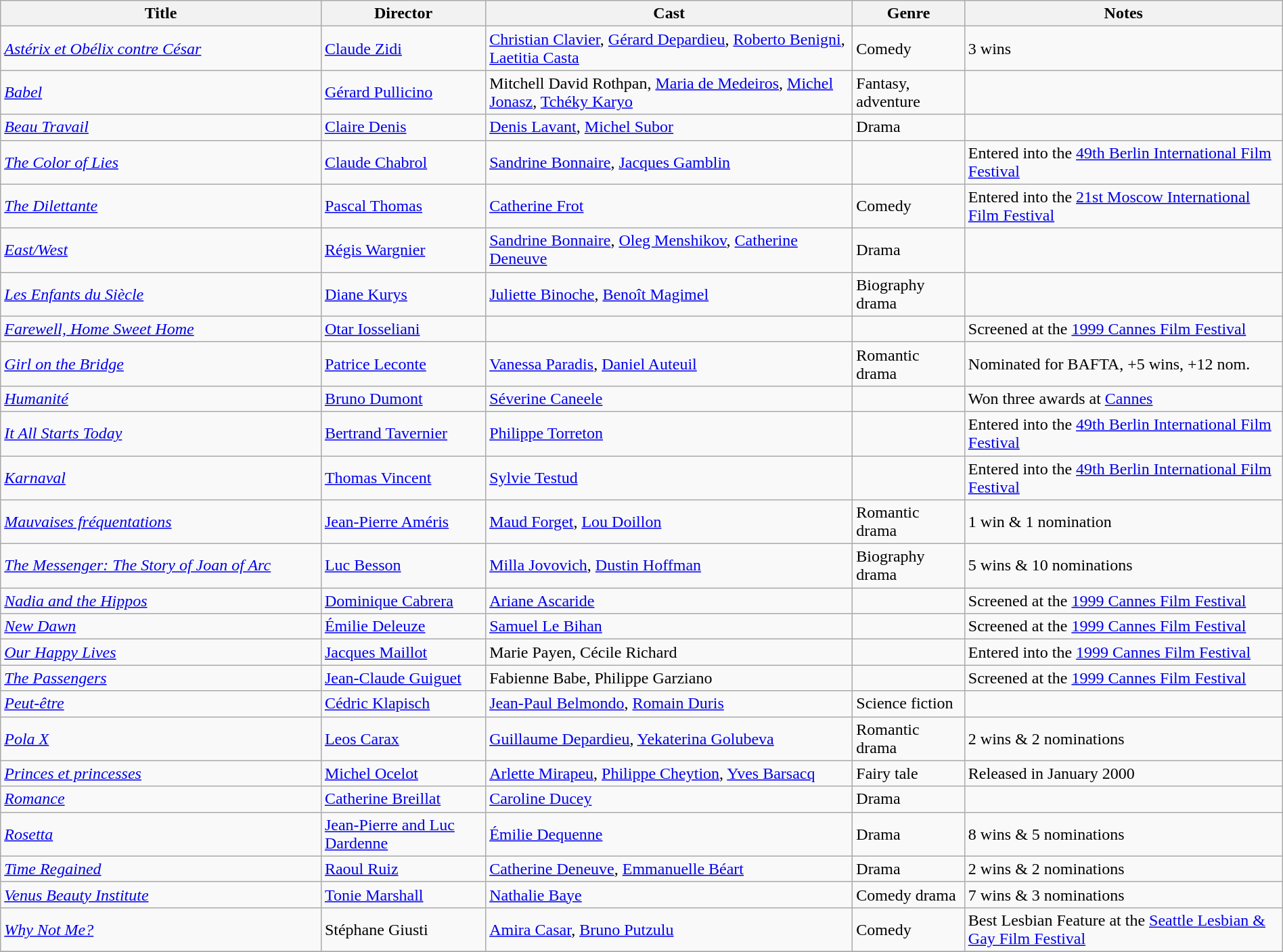<table class="wikitable sortable" width="100%">
<tr>
<th style="width: 25%;">Title</th>
<th>Director</th>
<th>Cast</th>
<th>Genre</th>
<th>Notes</th>
</tr>
<tr>
<td><em><a href='#'>Astérix et Obélix contre César</a></em></td>
<td><a href='#'>Claude Zidi</a></td>
<td><a href='#'>Christian Clavier</a>, <a href='#'>Gérard Depardieu</a>, <a href='#'>Roberto Benigni</a>, <a href='#'>Laetitia Casta</a></td>
<td>Comedy</td>
<td>3 wins</td>
</tr>
<tr>
<td><em><a href='#'>Babel</a></em></td>
<td><a href='#'>Gérard Pullicino</a></td>
<td>Mitchell David Rothpan, <a href='#'>Maria de Medeiros</a>, <a href='#'>Michel Jonasz</a>, <a href='#'>Tchéky Karyo</a></td>
<td>Fantasy, adventure</td>
<td></td>
</tr>
<tr>
<td><em><a href='#'>Beau Travail</a></em></td>
<td><a href='#'>Claire Denis</a></td>
<td><a href='#'>Denis Lavant</a>, <a href='#'>Michel Subor</a></td>
<td>Drama</td>
<td></td>
</tr>
<tr>
<td><em><a href='#'>The Color of Lies</a></em></td>
<td><a href='#'>Claude Chabrol</a></td>
<td><a href='#'>Sandrine Bonnaire</a>, <a href='#'>Jacques Gamblin</a></td>
<td></td>
<td>Entered into the <a href='#'>49th Berlin International Film Festival</a></td>
</tr>
<tr>
<td><em><a href='#'>The Dilettante</a></em></td>
<td><a href='#'>Pascal Thomas</a></td>
<td><a href='#'>Catherine Frot</a></td>
<td>Comedy</td>
<td>Entered into the <a href='#'>21st Moscow International Film Festival</a></td>
</tr>
<tr>
<td><em><a href='#'>East/West</a></em></td>
<td><a href='#'>Régis Wargnier</a></td>
<td><a href='#'>Sandrine Bonnaire</a>, <a href='#'>Oleg Menshikov</a>, <a href='#'>Catherine Deneuve</a></td>
<td>Drama</td>
<td></td>
</tr>
<tr>
<td><em><a href='#'>Les Enfants du Siècle</a></em></td>
<td><a href='#'>Diane Kurys</a></td>
<td><a href='#'>Juliette Binoche</a>, <a href='#'>Benoît Magimel</a></td>
<td>Biography drama</td>
<td></td>
</tr>
<tr>
<td><em><a href='#'>Farewell, Home Sweet Home</a></em></td>
<td><a href='#'>Otar Iosseliani</a></td>
<td></td>
<td></td>
<td>Screened at the <a href='#'>1999 Cannes Film Festival</a></td>
</tr>
<tr>
<td><em><a href='#'>Girl on the Bridge</a></em></td>
<td><a href='#'>Patrice Leconte</a></td>
<td><a href='#'>Vanessa Paradis</a>, <a href='#'>Daniel Auteuil</a></td>
<td>Romantic drama</td>
<td>Nominated for BAFTA, +5 wins, +12 nom.</td>
</tr>
<tr>
<td><em><a href='#'>Humanité</a></em></td>
<td><a href='#'>Bruno Dumont</a></td>
<td><a href='#'>Séverine Caneele</a></td>
<td></td>
<td>Won three awards at <a href='#'>Cannes</a></td>
</tr>
<tr>
<td><em><a href='#'>It All Starts Today</a></em></td>
<td><a href='#'>Bertrand Tavernier</a></td>
<td><a href='#'>Philippe Torreton</a></td>
<td></td>
<td>Entered into the <a href='#'>49th Berlin International Film Festival</a></td>
</tr>
<tr>
<td><em><a href='#'>Karnaval</a></em></td>
<td><a href='#'>Thomas Vincent</a></td>
<td><a href='#'>Sylvie Testud</a></td>
<td></td>
<td>Entered into the <a href='#'>49th Berlin International Film Festival</a></td>
</tr>
<tr>
<td><em><a href='#'>Mauvaises fréquentations</a></em></td>
<td><a href='#'>Jean-Pierre Améris</a></td>
<td><a href='#'>Maud Forget</a>, <a href='#'>Lou Doillon</a></td>
<td>Romantic drama</td>
<td>1 win & 1 nomination</td>
</tr>
<tr>
<td><em><a href='#'>The Messenger: The Story of Joan of Arc</a></em></td>
<td><a href='#'>Luc Besson</a></td>
<td><a href='#'>Milla Jovovich</a>, <a href='#'>Dustin Hoffman</a></td>
<td>Biography drama</td>
<td>5 wins & 10 nominations</td>
</tr>
<tr>
<td><em><a href='#'>Nadia and the Hippos</a></em></td>
<td><a href='#'>Dominique Cabrera</a></td>
<td><a href='#'>Ariane Ascaride</a></td>
<td></td>
<td>Screened at the <a href='#'>1999 Cannes Film Festival</a></td>
</tr>
<tr>
<td><em><a href='#'>New Dawn</a></em></td>
<td><a href='#'>Émilie Deleuze</a></td>
<td><a href='#'>Samuel Le Bihan</a></td>
<td></td>
<td>Screened at the <a href='#'>1999 Cannes Film Festival</a></td>
</tr>
<tr>
<td><em><a href='#'>Our Happy Lives</a></em></td>
<td><a href='#'>Jacques Maillot</a></td>
<td>Marie Payen, Cécile Richard</td>
<td></td>
<td>Entered into the <a href='#'>1999 Cannes Film Festival</a></td>
</tr>
<tr>
<td><em><a href='#'>The Passengers</a></em></td>
<td><a href='#'>Jean-Claude Guiguet</a></td>
<td>Fabienne Babe, Philippe Garziano</td>
<td></td>
<td>Screened at the <a href='#'>1999 Cannes Film Festival</a></td>
</tr>
<tr>
<td><em><a href='#'>Peut-être</a></em></td>
<td><a href='#'>Cédric Klapisch</a></td>
<td><a href='#'>Jean-Paul Belmondo</a>, <a href='#'>Romain Duris</a></td>
<td>Science fiction</td>
<td></td>
</tr>
<tr>
<td><em><a href='#'>Pola X</a></em></td>
<td><a href='#'>Leos Carax</a></td>
<td><a href='#'>Guillaume Depardieu</a>, <a href='#'>Yekaterina Golubeva</a></td>
<td>Romantic drama</td>
<td>2 wins & 2 nominations</td>
</tr>
<tr>
<td><em><a href='#'>Princes et princesses</a></em></td>
<td><a href='#'>Michel Ocelot</a></td>
<td><a href='#'>Arlette Mirapeu</a>, <a href='#'>Philippe Cheytion</a>, <a href='#'>Yves Barsacq</a></td>
<td>Fairy tale</td>
<td>Released in January 2000</td>
</tr>
<tr>
<td><em><a href='#'>Romance</a></em></td>
<td><a href='#'>Catherine Breillat</a></td>
<td><a href='#'>Caroline Ducey</a></td>
<td>Drama</td>
</tr>
<tr>
<td><em><a href='#'>Rosetta</a></em></td>
<td><a href='#'>Jean-Pierre and Luc Dardenne</a></td>
<td><a href='#'>Émilie Dequenne</a></td>
<td>Drama</td>
<td>8 wins & 5 nominations</td>
</tr>
<tr>
<td><em><a href='#'>Time Regained</a></em></td>
<td><a href='#'>Raoul Ruiz</a></td>
<td><a href='#'>Catherine Deneuve</a>, <a href='#'>Emmanuelle Béart</a></td>
<td>Drama</td>
<td>2 wins & 2 nominations</td>
</tr>
<tr>
<td><em><a href='#'>Venus Beauty Institute</a></em></td>
<td><a href='#'>Tonie Marshall</a></td>
<td><a href='#'>Nathalie Baye</a></td>
<td>Comedy drama</td>
<td>7 wins & 3 nominations</td>
</tr>
<tr>
<td><em><a href='#'>Why Not Me?</a></em></td>
<td>Stéphane Giusti</td>
<td><a href='#'>Amira Casar</a>, <a href='#'>Bruno Putzulu</a></td>
<td>Comedy</td>
<td>Best Lesbian Feature at the <a href='#'>Seattle Lesbian & Gay Film Festival</a></td>
</tr>
<tr>
</tr>
</table>
